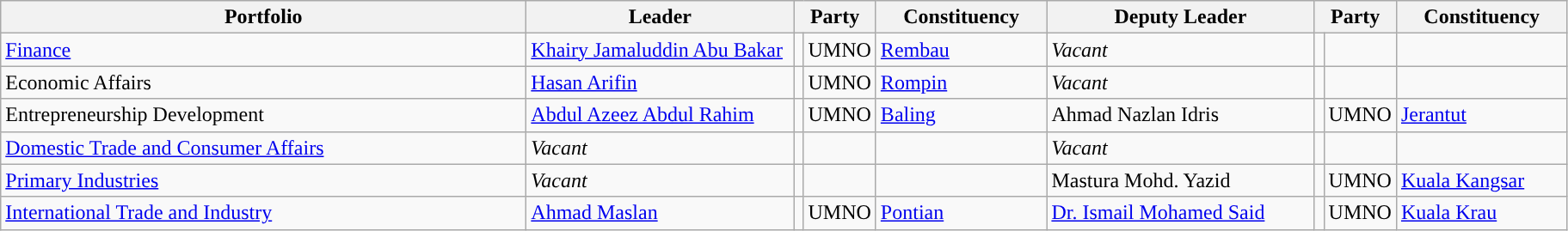<table class="wikitable">
<tr>
<th width=400px>Portfolio</th>
<th width=200px>Leader</th>
<th colspan="2">Party</th>
<th width=125px>Constituency</th>
<th width=200px>Deputy Leader</th>
<th colspan="2">Party</th>
<th width=125px>Constituency</th>
</tr>
<tr>
<td><a href='#'>Finance</a></td>
<td><a href='#'>Khairy Jamaluddin Abu Bakar</a></td>
<td></td>
<td>UMNO</td>
<td><a href='#'>Rembau</a></td>
<td><em>Vacant</em></td>
<td></td>
<td></td>
<td></td>
</tr>
<tr>
<td>Economic Affairs</td>
<td><a href='#'>Hasan Arifin</a></td>
<td></td>
<td>UMNO</td>
<td><a href='#'>Rompin</a></td>
<td><em>Vacant</em></td>
<td></td>
<td></td>
<td></td>
</tr>
<tr>
<td>Entrepreneurship Development</td>
<td><a href='#'>Abdul Azeez Abdul Rahim</a></td>
<td></td>
<td>UMNO</td>
<td><a href='#'>Baling</a></td>
<td>Ahmad Nazlan Idris</td>
<td></td>
<td>UMNO</td>
<td><a href='#'>Jerantut</a></td>
</tr>
<tr>
<td><a href='#'>Domestic Trade and Consumer Affairs</a></td>
<td><em>Vacant</em></td>
<td></td>
<td></td>
<td></td>
<td><em>Vacant</em></td>
<td></td>
<td></td>
<td></td>
</tr>
<tr>
<td><a href='#'>Primary Industries</a></td>
<td><em>Vacant</em></td>
<td></td>
<td></td>
<td></td>
<td>Mastura Mohd. Yazid</td>
<td></td>
<td>UMNO</td>
<td><a href='#'>Kuala Kangsar</a></td>
</tr>
<tr>
<td><a href='#'>International Trade and Industry</a></td>
<td><a href='#'>Ahmad Maslan</a></td>
<td></td>
<td>UMNO</td>
<td><a href='#'>Pontian</a></td>
<td><a href='#'>Dr. Ismail Mohamed Said</a></td>
<td></td>
<td>UMNO</td>
<td><a href='#'>Kuala Krau</a></td>
</tr>
</table>
